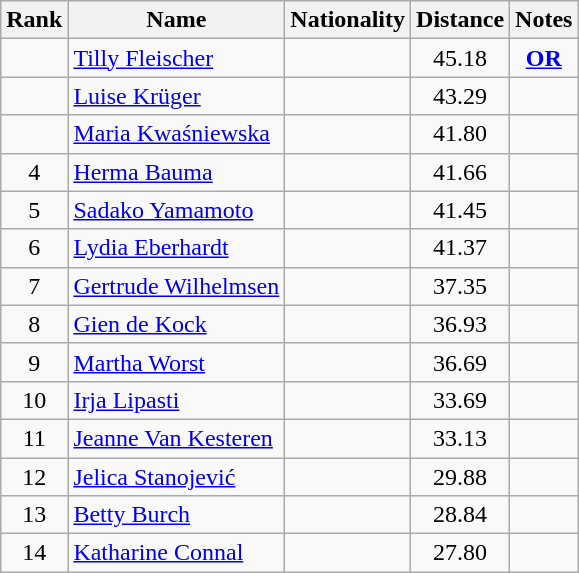<table class="wikitable sortable" style="text-align:center">
<tr>
<th>Rank</th>
<th>Name</th>
<th>Nationality</th>
<th>Distance</th>
<th>Notes</th>
</tr>
<tr>
<td></td>
<td align=left><a href='#'>Tilly Fleischer</a></td>
<td align=left></td>
<td>45.18</td>
<td><strong><a href='#'>OR</a></strong></td>
</tr>
<tr>
<td></td>
<td align=left><a href='#'>Luise Krüger</a></td>
<td align=left></td>
<td>43.29</td>
<td><strong>  </strong></td>
</tr>
<tr>
<td></td>
<td align=left><a href='#'>Maria Kwaśniewska</a></td>
<td align=left></td>
<td>41.80</td>
<td></td>
</tr>
<tr>
<td>4</td>
<td align=left><a href='#'>Herma Bauma</a></td>
<td align=left></td>
<td>41.66</td>
<td></td>
</tr>
<tr>
<td>5</td>
<td align=left><a href='#'>Sadako Yamamoto</a></td>
<td align=left></td>
<td>41.45</td>
<td><strong> </strong></td>
</tr>
<tr>
<td>6</td>
<td align=left><a href='#'>Lydia Eberhardt</a></td>
<td align=left></td>
<td>41.37</td>
<td></td>
</tr>
<tr>
<td>7</td>
<td align=left><a href='#'>Gertrude Wilhelmsen</a></td>
<td align=left></td>
<td>37.35</td>
<td></td>
</tr>
<tr>
<td>8</td>
<td align=left><a href='#'>Gien de Kock</a></td>
<td align=left></td>
<td>36.93</td>
<td></td>
</tr>
<tr>
<td>9</td>
<td align=left><a href='#'>Martha Worst</a></td>
<td align=left></td>
<td>36.69</td>
<td></td>
</tr>
<tr>
<td>10</td>
<td align=left><a href='#'>Irja Lipasti</a></td>
<td align=left></td>
<td>33.69</td>
<td></td>
</tr>
<tr>
<td>11</td>
<td align=left><a href='#'>Jeanne Van Kesteren</a></td>
<td align=left></td>
<td>33.13</td>
<td></td>
</tr>
<tr>
<td>12</td>
<td align=left><a href='#'>Jelica Stanojević</a></td>
<td align=left></td>
<td>29.88</td>
<td></td>
</tr>
<tr>
<td>13</td>
<td align=left><a href='#'>Betty Burch</a></td>
<td align=left></td>
<td>28.84</td>
<td></td>
</tr>
<tr>
<td>14</td>
<td align=left><a href='#'>Katharine Connal</a></td>
<td align=left></td>
<td>27.80</td>
<td></td>
</tr>
</table>
